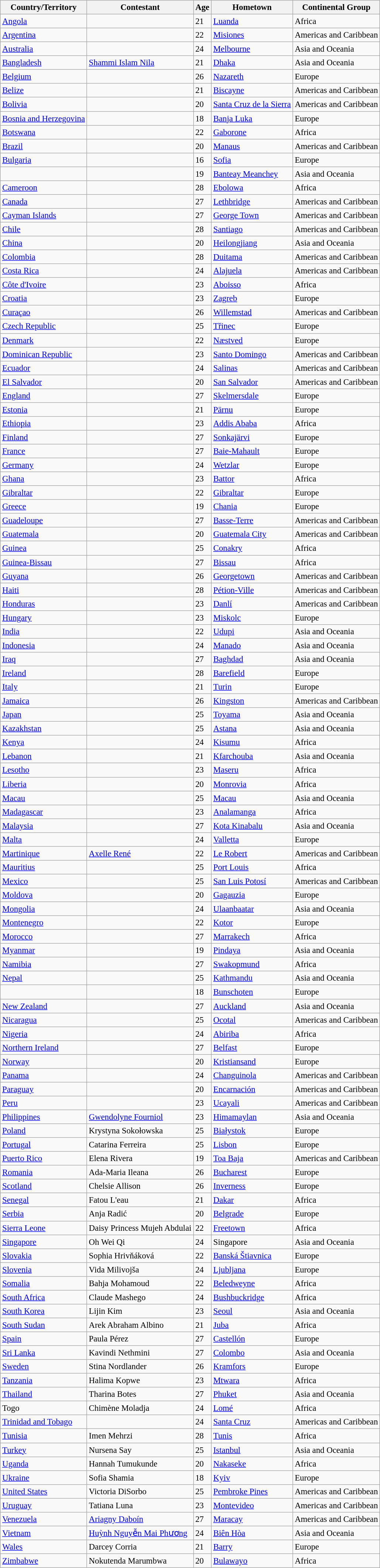<table class="wikitable sortable" style="font-size: 95%;">
<tr>
<th>Country/Territory</th>
<th>Contestant</th>
<th>Age</th>
<th>Hometown</th>
<th>Continental Group</th>
</tr>
<tr>
<td> <a href='#'>Angola</a></td>
<td></td>
<td>21</td>
<td><a href='#'>Luanda</a></td>
<td>Africa</td>
</tr>
<tr>
<td> <a href='#'>Argentina</a></td>
<td></td>
<td>22</td>
<td><a href='#'>Misiones</a></td>
<td>Americas and Caribbean</td>
</tr>
<tr>
<td> <a href='#'>Australia</a></td>
<td></td>
<td>24</td>
<td><a href='#'>Melbourne</a></td>
<td>Asia and Oceania</td>
</tr>
<tr>
<td> <a href='#'>Bangladesh</a></td>
<td><a href='#'>Shammi Islam Nila</a></td>
<td>21</td>
<td><a href='#'>Dhaka</a></td>
<td>Asia and Oceania</td>
</tr>
<tr>
<td> <a href='#'>Belgium</a></td>
<td></td>
<td>26</td>
<td><a href='#'>Nazareth</a></td>
<td>Europe</td>
</tr>
<tr>
<td> <a href='#'>Belize</a></td>
<td></td>
<td>21</td>
<td><a href='#'>Biscayne</a></td>
<td>Americas and Caribbean</td>
</tr>
<tr>
<td> <a href='#'>Bolivia</a></td>
<td></td>
<td>20</td>
<td><a href='#'>Santa Cruz de la Sierra</a></td>
<td>Americas and Caribbean</td>
</tr>
<tr>
<td> <a href='#'>Bosnia and Herzegovina</a></td>
<td></td>
<td>18</td>
<td><a href='#'>Banja Luka</a></td>
<td>Europe</td>
</tr>
<tr>
<td> <a href='#'>Botswana</a></td>
<td></td>
<td>22</td>
<td><a href='#'>Gaborone</a></td>
<td>Africa</td>
</tr>
<tr>
<td> <a href='#'>Brazil</a></td>
<td></td>
<td>20</td>
<td><a href='#'>Manaus</a></td>
<td>Americas and Caribbean</td>
</tr>
<tr>
<td> <a href='#'>Bulgaria</a></td>
<td></td>
<td>16</td>
<td><a href='#'>Sofia</a></td>
<td>Europe</td>
</tr>
<tr>
<td></td>
<td></td>
<td>19</td>
<td><a href='#'>Banteay Meanchey</a></td>
<td>Asia and Oceania</td>
</tr>
<tr>
<td> <a href='#'>Cameroon</a></td>
<td></td>
<td>28</td>
<td><a href='#'>Ebolowa</a></td>
<td>Africa</td>
</tr>
<tr>
<td> <a href='#'>Canada</a></td>
<td></td>
<td>27</td>
<td><a href='#'>Lethbridge</a></td>
<td>Americas and Caribbean</td>
</tr>
<tr>
<td> <a href='#'>Cayman Islands</a></td>
<td></td>
<td>27</td>
<td><a href='#'>George Town</a></td>
<td>Americas and Caribbean</td>
</tr>
<tr>
<td> <a href='#'>Chile</a></td>
<td></td>
<td>28</td>
<td><a href='#'>Santiago</a></td>
<td>Americas and Caribbean</td>
</tr>
<tr>
<td> <a href='#'>China</a></td>
<td></td>
<td>20</td>
<td><a href='#'>Heilongjiang</a></td>
<td>Asia and Oceania</td>
</tr>
<tr>
<td> <a href='#'>Colombia</a></td>
<td></td>
<td>28</td>
<td><a href='#'>Duitama</a></td>
<td>Americas and Caribbean</td>
</tr>
<tr>
<td> <a href='#'>Costa Rica</a></td>
<td></td>
<td>24</td>
<td><a href='#'>Alajuela</a></td>
<td>Americas and Caribbean</td>
</tr>
<tr>
<td> <a href='#'>Côte d'Ivoire</a></td>
<td></td>
<td>23</td>
<td><a href='#'>Aboisso</a></td>
<td>Africa</td>
</tr>
<tr>
<td> <a href='#'>Croatia</a></td>
<td></td>
<td>23</td>
<td><a href='#'>Zagreb</a></td>
<td>Europe</td>
</tr>
<tr>
<td> <a href='#'>Curaçao</a></td>
<td></td>
<td>26</td>
<td><a href='#'>Willemstad</a></td>
<td>Americas and Caribbean</td>
</tr>
<tr>
<td> <a href='#'>Czech Republic</a></td>
<td></td>
<td>25</td>
<td><a href='#'>Třinec</a></td>
<td>Europe</td>
</tr>
<tr>
<td> <a href='#'>Denmark</a></td>
<td></td>
<td>22</td>
<td><a href='#'>Næstved</a></td>
<td>Europe</td>
</tr>
<tr>
<td> <a href='#'>Dominican Republic</a></td>
<td></td>
<td>23</td>
<td><a href='#'>Santo Domingo</a></td>
<td>Americas and Caribbean</td>
</tr>
<tr>
<td> <a href='#'>Ecuador</a></td>
<td></td>
<td>24</td>
<td><a href='#'>Salinas</a></td>
<td>Americas and Caribbean</td>
</tr>
<tr>
<td> <a href='#'>El Salvador</a></td>
<td></td>
<td>20</td>
<td><a href='#'>San Salvador</a></td>
<td>Americas and Caribbean</td>
</tr>
<tr>
<td> <a href='#'>England</a></td>
<td></td>
<td>27</td>
<td><a href='#'>Skelmersdale</a></td>
<td>Europe</td>
</tr>
<tr>
<td> <a href='#'>Estonia</a></td>
<td></td>
<td>21</td>
<td><a href='#'>Pärnu</a></td>
<td>Europe</td>
</tr>
<tr>
<td> <a href='#'>Ethiopia</a></td>
<td></td>
<td>23</td>
<td><a href='#'>Addis Ababa</a></td>
<td>Africa</td>
</tr>
<tr>
<td> <a href='#'>Finland</a></td>
<td></td>
<td>27</td>
<td><a href='#'>Sonkajärvi</a></td>
<td>Europe</td>
</tr>
<tr>
<td> <a href='#'>France</a></td>
<td></td>
<td>27</td>
<td><a href='#'>Baie-Mahault</a></td>
<td>Europe</td>
</tr>
<tr>
<td> <a href='#'>Germany</a></td>
<td></td>
<td>24</td>
<td><a href='#'>Wetzlar</a></td>
<td>Europe</td>
</tr>
<tr>
<td> <a href='#'>Ghana</a></td>
<td></td>
<td>23</td>
<td><a href='#'>Battor</a></td>
<td>Africa</td>
</tr>
<tr>
<td> <a href='#'>Gibraltar</a></td>
<td></td>
<td>22</td>
<td><a href='#'>Gibraltar</a></td>
<td>Europe</td>
</tr>
<tr>
<td> <a href='#'>Greece</a></td>
<td></td>
<td>19</td>
<td><a href='#'>Chania</a></td>
<td>Europe</td>
</tr>
<tr>
<td> <a href='#'>Guadeloupe</a></td>
<td></td>
<td>27</td>
<td><a href='#'>Basse-Terre</a></td>
<td>Americas and Caribbean</td>
</tr>
<tr>
<td> <a href='#'>Guatemala</a></td>
<td></td>
<td>20</td>
<td><a href='#'>Guatemala City</a></td>
<td>Americas and Caribbean</td>
</tr>
<tr>
<td> <a href='#'>Guinea</a></td>
<td></td>
<td>25</td>
<td><a href='#'>Conakry</a></td>
<td>Africa</td>
</tr>
<tr>
<td> <a href='#'>Guinea-Bissau</a></td>
<td></td>
<td>27</td>
<td><a href='#'>Bissau</a></td>
<td>Africa</td>
</tr>
<tr>
<td> <a href='#'>Guyana</a></td>
<td></td>
<td>26</td>
<td><a href='#'>Georgetown</a></td>
<td>Americas and Caribbean</td>
</tr>
<tr>
<td> <a href='#'>Haiti</a></td>
<td></td>
<td>28</td>
<td><a href='#'>Pétion-Ville</a></td>
<td>Americas and Caribbean</td>
</tr>
<tr>
<td> <a href='#'>Honduras</a></td>
<td></td>
<td>23</td>
<td><a href='#'>Danlí</a></td>
<td>Americas and Caribbean</td>
</tr>
<tr>
<td> <a href='#'>Hungary</a></td>
<td></td>
<td>23</td>
<td><a href='#'>Miskolc</a></td>
<td>Europe</td>
</tr>
<tr>
<td> <a href='#'>India</a></td>
<td></td>
<td>22</td>
<td><a href='#'>Udupi</a></td>
<td>Asia and Oceania</td>
</tr>
<tr>
<td> <a href='#'>Indonesia</a></td>
<td></td>
<td>24</td>
<td><a href='#'>Manado</a></td>
<td>Asia and Oceania</td>
</tr>
<tr>
<td> <a href='#'>Iraq</a></td>
<td></td>
<td>27</td>
<td><a href='#'>Baghdad</a></td>
<td>Asia and Oceania</td>
</tr>
<tr>
<td> <a href='#'>Ireland</a></td>
<td></td>
<td>28</td>
<td><a href='#'>Barefield</a></td>
<td>Europe</td>
</tr>
<tr>
<td> <a href='#'>Italy</a></td>
<td></td>
<td>21</td>
<td><a href='#'>Turin</a></td>
<td>Europe</td>
</tr>
<tr>
<td> <a href='#'>Jamaica</a></td>
<td></td>
<td>26</td>
<td><a href='#'>Kingston</a></td>
<td>Americas and Caribbean</td>
</tr>
<tr>
<td> <a href='#'>Japan</a></td>
<td></td>
<td>25</td>
<td><a href='#'>Toyama</a></td>
<td>Asia and Oceania</td>
</tr>
<tr>
<td> <a href='#'>Kazakhstan</a></td>
<td></td>
<td>25</td>
<td><a href='#'>Astana</a></td>
<td>Asia and Oceania</td>
</tr>
<tr>
<td> <a href='#'>Kenya</a></td>
<td></td>
<td>24</td>
<td><a href='#'>Kisumu</a></td>
<td>Africa</td>
</tr>
<tr>
<td> <a href='#'>Lebanon</a></td>
<td></td>
<td>21</td>
<td><a href='#'>Kfarchouba</a></td>
<td>Asia and Oceania</td>
</tr>
<tr>
<td> <a href='#'>Lesotho</a></td>
<td></td>
<td>23</td>
<td><a href='#'>Maseru</a></td>
<td>Africa</td>
</tr>
<tr>
<td> <a href='#'>Liberia</a></td>
<td></td>
<td>20</td>
<td><a href='#'>Monrovia</a></td>
<td>Africa</td>
</tr>
<tr>
<td> <a href='#'>Macau</a></td>
<td></td>
<td>25</td>
<td><a href='#'>Macau</a></td>
<td>Asia and Oceania</td>
</tr>
<tr>
<td> <a href='#'>Madagascar</a></td>
<td></td>
<td>23</td>
<td><a href='#'>Analamanga</a></td>
<td>Africa</td>
</tr>
<tr>
<td> <a href='#'>Malaysia</a></td>
<td></td>
<td>27</td>
<td><a href='#'>Kota Kinabalu</a></td>
<td>Asia and Oceania</td>
</tr>
<tr>
<td> <a href='#'>Malta</a></td>
<td></td>
<td>24</td>
<td><a href='#'>Valletta</a></td>
<td>Europe</td>
</tr>
<tr>
<td> <a href='#'>Martinique</a></td>
<td><a href='#'>Axelle René</a></td>
<td>22</td>
<td><a href='#'>Le Robert</a></td>
<td>Americas and Caribbean</td>
</tr>
<tr>
<td> <a href='#'>Mauritius</a></td>
<td></td>
<td>25</td>
<td><a href='#'>Port Louis</a></td>
<td>Africa</td>
</tr>
<tr>
<td> <a href='#'>Mexico</a></td>
<td></td>
<td>25</td>
<td><a href='#'>San Luis Potosí</a></td>
<td>Americas and Caribbean</td>
</tr>
<tr>
<td> <a href='#'>Moldova</a></td>
<td></td>
<td>20</td>
<td><a href='#'>Gagauzia</a></td>
<td>Europe</td>
</tr>
<tr>
<td> <a href='#'>Mongolia</a></td>
<td></td>
<td>24</td>
<td><a href='#'>Ulaanbaatar</a></td>
<td>Asia and Oceania</td>
</tr>
<tr>
<td> <a href='#'>Montenegro</a></td>
<td></td>
<td>22</td>
<td><a href='#'>Kotor</a></td>
<td>Europe</td>
</tr>
<tr>
<td> <a href='#'>Morocco</a></td>
<td></td>
<td>27</td>
<td><a href='#'>Marrakech</a></td>
<td>Africa</td>
</tr>
<tr>
<td> <a href='#'>Myanmar</a></td>
<td></td>
<td>19</td>
<td><a href='#'>Pindaya</a></td>
<td>Asia and Oceania</td>
</tr>
<tr>
<td> <a href='#'>Namibia</a></td>
<td></td>
<td>27</td>
<td><a href='#'>Swakopmund</a></td>
<td>Africa</td>
</tr>
<tr>
<td> <a href='#'>Nepal</a></td>
<td></td>
<td>25</td>
<td><a href='#'>Kathmandu</a></td>
<td>Asia and Oceania</td>
</tr>
<tr>
<td></td>
<td></td>
<td>18</td>
<td><a href='#'>Bunschoten</a></td>
<td>Europe</td>
</tr>
<tr>
<td> <a href='#'>New Zealand</a></td>
<td></td>
<td>27</td>
<td><a href='#'>Auckland</a></td>
<td>Asia and Oceania</td>
</tr>
<tr>
<td> <a href='#'>Nicaragua</a></td>
<td></td>
<td>25</td>
<td><a href='#'>Ocotal</a></td>
<td>Americas and Caribbean</td>
</tr>
<tr>
<td> <a href='#'>Nigeria</a></td>
<td></td>
<td>24</td>
<td><a href='#'>Abiriba</a></td>
<td>Africa</td>
</tr>
<tr>
<td> <a href='#'>Northern Ireland</a></td>
<td></td>
<td>27</td>
<td><a href='#'>Belfast</a></td>
<td>Europe</td>
</tr>
<tr>
<td> <a href='#'>Norway</a></td>
<td></td>
<td>20</td>
<td><a href='#'>Kristiansand</a></td>
<td>Europe</td>
</tr>
<tr>
<td> <a href='#'>Panama</a></td>
<td></td>
<td>24</td>
<td><a href='#'>Changuinola</a></td>
<td>Americas and Caribbean</td>
</tr>
<tr>
<td> <a href='#'>Paraguay</a></td>
<td></td>
<td>20</td>
<td><a href='#'>Encarnación</a></td>
<td>Americas and Caribbean</td>
</tr>
<tr>
<td> <a href='#'>Peru</a></td>
<td></td>
<td>23</td>
<td><a href='#'>Ucayali</a></td>
<td>Americas and Caribbean</td>
</tr>
<tr>
<td> <a href='#'>Philippines</a></td>
<td><a href='#'>Gwendolyne Fourniol</a></td>
<td>23</td>
<td><a href='#'>Himamaylan</a></td>
<td>Asia and Oceania</td>
</tr>
<tr>
<td> <a href='#'>Poland</a></td>
<td>Krystyna Sokołowska</td>
<td>25</td>
<td><a href='#'>Białystok</a></td>
<td>Europe</td>
</tr>
<tr>
<td> <a href='#'>Portugal</a></td>
<td>Catarina Ferreira</td>
<td>25</td>
<td><a href='#'>Lisbon</a></td>
<td>Europe</td>
</tr>
<tr>
<td> <a href='#'>Puerto Rico</a></td>
<td>Elena Rivera</td>
<td>19</td>
<td><a href='#'>Toa Baja</a></td>
<td>Americas and Caribbean</td>
</tr>
<tr>
<td> <a href='#'>Romania</a></td>
<td>Ada-Maria Ileana</td>
<td>26</td>
<td><a href='#'>Bucharest</a></td>
<td>Europe</td>
</tr>
<tr>
<td> <a href='#'>Scotland</a></td>
<td>Chelsie Allison</td>
<td>26</td>
<td><a href='#'>Inverness</a></td>
<td>Europe</td>
</tr>
<tr>
<td> <a href='#'>Senegal</a></td>
<td>Fatou L'eau</td>
<td>21</td>
<td><a href='#'>Dakar</a></td>
<td>Africa</td>
</tr>
<tr>
<td> <a href='#'>Serbia</a></td>
<td>Anja Radić</td>
<td>20</td>
<td><a href='#'>Belgrade</a></td>
<td>Europe</td>
</tr>
<tr>
<td> <a href='#'>Sierra Leone</a></td>
<td>Daisy Princess Mujeh Abdulai</td>
<td>22</td>
<td><a href='#'>Freetown</a></td>
<td>Africa</td>
</tr>
<tr>
<td> <a href='#'>Singapore</a></td>
<td>Oh Wei Qi</td>
<td>24</td>
<td>Singapore</td>
<td>Asia and Oceania</td>
</tr>
<tr>
<td> <a href='#'>Slovakia</a></td>
<td>Sophia Hrivňáková</td>
<td>22</td>
<td><a href='#'>Banská Štiavnica</a></td>
<td>Europe</td>
</tr>
<tr>
<td> <a href='#'>Slovenia</a></td>
<td>Vida Milivojša</td>
<td>24</td>
<td><a href='#'>Ljubljana</a></td>
<td>Europe</td>
</tr>
<tr>
<td> <a href='#'>Somalia</a></td>
<td>Bahja Mohamoud</td>
<td>22</td>
<td><a href='#'>Beledweyne</a></td>
<td>Africa</td>
</tr>
<tr>
<td> <a href='#'>South Africa</a></td>
<td>Claude Mashego</td>
<td>24</td>
<td><a href='#'>Bushbuckridge</a></td>
<td>Africa</td>
</tr>
<tr>
<td> <a href='#'>South Korea</a></td>
<td>Lijin Kim</td>
<td>23</td>
<td><a href='#'>Seoul</a></td>
<td>Asia and Oceania</td>
</tr>
<tr>
<td> <a href='#'>South Sudan</a></td>
<td>Arek Abraham Albino</td>
<td>21</td>
<td><a href='#'>Juba</a></td>
<td>Africa</td>
</tr>
<tr>
<td> <a href='#'>Spain</a></td>
<td>Paula Pérez</td>
<td>27</td>
<td><a href='#'>Castellón</a></td>
<td>Europe</td>
</tr>
<tr>
<td> <a href='#'>Sri Lanka</a></td>
<td>Kavindi Nethmini</td>
<td>27</td>
<td><a href='#'>Colombo</a></td>
<td>Asia and Oceania</td>
</tr>
<tr>
<td> <a href='#'>Sweden</a></td>
<td>Stina Nordlander</td>
<td>26</td>
<td><a href='#'>Kramfors</a></td>
<td>Europe</td>
</tr>
<tr>
<td> <a href='#'>Tanzania</a></td>
<td>Halima Kopwe</td>
<td>23</td>
<td><a href='#'>Mtwara</a></td>
<td>Africa</td>
</tr>
<tr>
<td> <a href='#'>Thailand</a></td>
<td>Tharina Botes</td>
<td>27</td>
<td><a href='#'>Phuket</a></td>
<td>Asia and Oceania</td>
</tr>
<tr>
<td> Togo</td>
<td>Chimène Moladja</td>
<td>24</td>
<td><a href='#'>Lomé</a></td>
<td>Africa</td>
</tr>
<tr>
<td> <a href='#'>Trinidad and Tobago</a></td>
<td></td>
<td>24</td>
<td><a href='#'>Santa Cruz</a></td>
<td>Americas and Caribbean</td>
</tr>
<tr>
<td> <a href='#'>Tunisia</a></td>
<td>Imen Mehrzi</td>
<td>28</td>
<td><a href='#'>Tunis</a></td>
<td>Africa</td>
</tr>
<tr>
<td> <a href='#'>Turkey</a></td>
<td>Nursena Say</td>
<td>25</td>
<td><a href='#'>Istanbul</a></td>
<td>Asia and Oceania</td>
</tr>
<tr>
<td> <a href='#'>Uganda</a></td>
<td>Hannah Tumukunde</td>
<td>20</td>
<td><a href='#'>Nakaseke</a></td>
<td>Africa</td>
</tr>
<tr>
<td> <a href='#'>Ukraine</a></td>
<td>Sofia Shamia</td>
<td>18</td>
<td><a href='#'>Kyiv</a></td>
<td>Europe</td>
</tr>
<tr>
<td> <a href='#'>United States</a></td>
<td>Victoria DiSorbo</td>
<td>25</td>
<td><a href='#'>Pembroke Pines</a></td>
<td>Americas and Caribbean</td>
</tr>
<tr>
<td> <a href='#'>Uruguay</a></td>
<td>Tatiana Luna</td>
<td>23</td>
<td><a href='#'>Montevideo</a></td>
<td>Americas and Caribbean</td>
</tr>
<tr>
<td> <a href='#'>Venezuela</a></td>
<td><a href='#'>Ariagny Daboín</a></td>
<td>27</td>
<td><a href='#'>Maracay</a></td>
<td>Americas and Caribbean</td>
</tr>
<tr>
<td> <a href='#'>Vietnam</a></td>
<td><a href='#'>Huỳnh Nguyễn Mai Phương</a></td>
<td>24</td>
<td><a href='#'>Biên Hòa</a></td>
<td>Asia and Oceania</td>
</tr>
<tr>
<td> <a href='#'>Wales</a></td>
<td>Darcey Corria</td>
<td>21</td>
<td><a href='#'>Barry</a></td>
<td>Europe</td>
</tr>
<tr>
<td> <a href='#'>Zimbabwe</a></td>
<td>Nokutenda Marumbwa</td>
<td>20</td>
<td><a href='#'>Bulawayo</a></td>
<td>Africa</td>
</tr>
</table>
